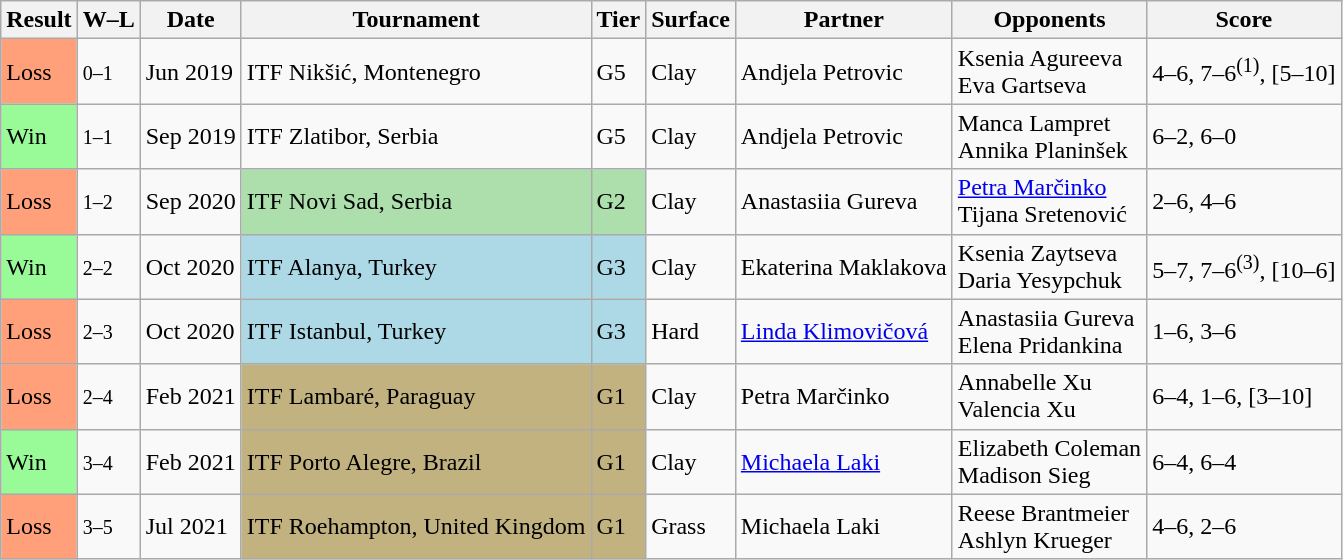<table class="wikitable sortable">
<tr>
<th>Result</th>
<th class="unsortable">W–L</th>
<th>Date</th>
<th>Tournament</th>
<th>Tier</th>
<th>Surface</th>
<th>Partner</th>
<th>Opponents</th>
<th class="unsortable">Score</th>
</tr>
<tr>
<td bgcolor="ffa07a">Loss</td>
<td><small>0–1</small></td>
<td>Jun 2019</td>
<td>ITF Nikšić, Montenegro</td>
<td>G5</td>
<td>Clay</td>
<td> Andjela Petrovic</td>
<td> Ksenia Agureeva<br> Eva Gartseva</td>
<td>4–6, 7–6<sup>(1)</sup>, [5–10]</td>
</tr>
<tr>
<td bgcolor="98FB98">Win</td>
<td><small>1–1</small></td>
<td>Sep 2019</td>
<td>ITF Zlatibor, Serbia</td>
<td>G5</td>
<td>Clay</td>
<td> Andjela Petrovic</td>
<td> Manca Lampret<br> Annika Planinšek</td>
<td>6–2, 6–0</td>
</tr>
<tr>
<td bgcolor="ffa07a">Loss</td>
<td><small>1–2</small></td>
<td>Sep 2020</td>
<td bgcolor="#ADDFAD">ITF Novi Sad, Serbia</td>
<td bgcolor="#ADDFAD">G2</td>
<td>Clay</td>
<td> Anastasiia Gureva</td>
<td> <a href='#'>Petra Marčinko</a><br> Tijana Sretenović</td>
<td>2–6, 4–6</td>
</tr>
<tr>
<td bgcolor=98FB98>Win</td>
<td><small>2–2</small></td>
<td>Oct 2020</td>
<td bgcolor=lightblue>ITF Alanya, Turkey</td>
<td bgcolor=lightblue>G3</td>
<td>Clay</td>
<td> Ekaterina Maklakova</td>
<td> Ksenia Zaytseva<br> Daria Yesypchuk</td>
<td>5–7, 7–6<sup>(3)</sup>, [10–6]</td>
</tr>
<tr>
<td bgcolor="ffa07a">Loss</td>
<td><small>2–3</small></td>
<td>Oct 2020</td>
<td bgcolor=lightblue>ITF Istanbul, Turkey</td>
<td bgcolor=lightblue>G3</td>
<td>Hard</td>
<td> <a href='#'>Linda Klimovičová</a></td>
<td> Anastasiia Gureva<br> Elena Pridankina</td>
<td>1–6, 3–6</td>
</tr>
<tr>
<td bgcolor="ffa07a">Loss</td>
<td><small>2–4</small></td>
<td>Feb 2021</td>
<td bgcolor=#C2B280>ITF Lambaré, Paraguay</td>
<td bgcolor=#C2B280>G1</td>
<td>Clay</td>
<td> Petra Marčinko</td>
<td> Annabelle Xu<br> Valencia Xu</td>
<td>6–4, 1–6, [3–10]</td>
</tr>
<tr>
<td bgcolor=98FB98>Win</td>
<td><small>3–4</small></td>
<td>Feb 2021</td>
<td bgcolor=#C2B280>ITF Porto Alegre, Brazil</td>
<td bgcolor=#C2B280>G1</td>
<td>Clay</td>
<td> <a href='#'>Michaela Laki</a></td>
<td> Elizabeth Coleman<br> Madison Sieg</td>
<td>6–4, 6–4</td>
</tr>
<tr>
<td bgcolor="ffa07a">Loss</td>
<td><small>3–5</small></td>
<td>Jul 2021</td>
<td bgcolor=#C2B280>ITF Roehampton, United Kingdom</td>
<td bgcolor=#C2B280>G1</td>
<td>Grass</td>
<td> Michaela Laki</td>
<td> Reese Brantmeier<br> Ashlyn Krueger</td>
<td>4–6, 2–6</td>
</tr>
</table>
